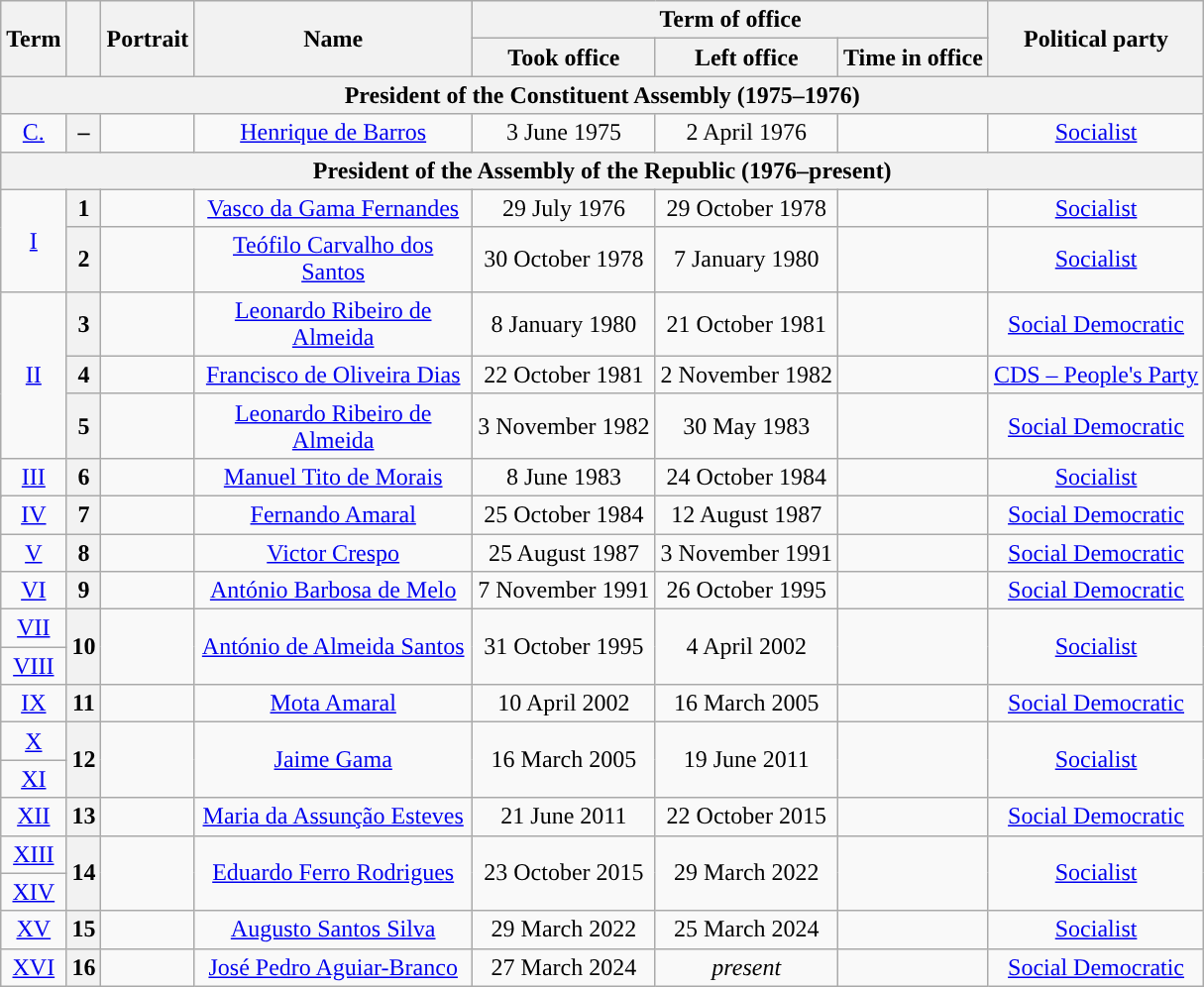<table class="wikitable" style="text-align:center">
<tr>
<th rowspan="2">Term</th>
<th rowspan="2"></th>
<th rowspan="2">Portrait</th>
<th rowspan="2" width="180">Name<br></th>
<th colspan="3">Term of office</th>
<th rowspan="2">Political party</th>
</tr>
<tr>
<th>Took office</th>
<th>Left office</th>
<th>Time in office</th>
</tr>
<tr>
<th colspan="8">President of the Constituent Assembly (1975–1976)</th>
</tr>
<tr>
<td><a href='#'>C.</a></td>
<th style="background: ">–</th>
<td></td>
<td><a href='#'>Henrique de Barros</a><br></td>
<td>3 June 1975</td>
<td>2 April 1976</td>
<td></td>
<td><a href='#'>Socialist</a></td>
</tr>
<tr>
<th colspan="8">President of the Assembly of the Republic (1976–present)</th>
</tr>
<tr>
<td rowspan="3"><a href='#'>I</a></td>
<th style="background: ">1</th>
<td></td>
<td><a href='#'>Vasco da Gama Fernandes</a><br></td>
<td>29 July 1976</td>
<td>29 October 1978</td>
<td></td>
<td><a href='#'>Socialist</a></td>
</tr>
<tr>
<th style="background: ">2</th>
<td></td>
<td><a href='#'>Teófilo Carvalho dos Santos</a><br></td>
<td>30 October 1978</td>
<td>7 January 1980</td>
<td></td>
<td><a href='#'>Socialist</a></td>
</tr>
<tr>
<th rowspan="2" style="background: ">3</th>
<td rowspan="2"></td>
<td rowspan="2"><a href='#'>Leonardo Ribeiro de Almeida</a><br></td>
<td rowspan="2">8 January 1980</td>
<td rowspan="2">21 October 1981</td>
<td rowspan="2"></td>
<td rowspan="2"><a href='#'>Social Democratic</a></td>
</tr>
<tr>
<td rowspan="3"><a href='#'>II</a></td>
</tr>
<tr>
<th style="background: ">4</th>
<td></td>
<td><a href='#'>Francisco de Oliveira Dias</a><br></td>
<td>22 October 1981</td>
<td>2 November 1982</td>
<td></td>
<td><a href='#'>CDS – People's Party</a></td>
</tr>
<tr>
<th style="background: ">5</th>
<td></td>
<td><a href='#'>Leonardo Ribeiro de Almeida</a><br></td>
<td>3 November 1982</td>
<td>30 May 1983</td>
<td></td>
<td><a href='#'>Social Democratic</a></td>
</tr>
<tr>
<td rowspan="2"><a href='#'>III</a></td>
<th style="background: ">6</th>
<td></td>
<td><a href='#'>Manuel Tito de Morais</a><br></td>
<td>8 June 1983</td>
<td>24 October 1984</td>
<td></td>
<td><a href='#'>Socialist</a></td>
</tr>
<tr>
<th rowspan="2" style="background: ">7</th>
<td rowspan="2"></td>
<td rowspan="2"><a href='#'>Fernando Amaral</a><br></td>
<td rowspan="2">25 October 1984</td>
<td rowspan="2">12 August 1987</td>
<td rowspan="2"></td>
<td rowspan="2"><a href='#'>Social Democratic</a></td>
</tr>
<tr>
<td><a href='#'>IV</a></td>
</tr>
<tr>
<td><a href='#'>V</a></td>
<th style="background: ">8</th>
<td></td>
<td><a href='#'>Victor Crespo</a><br></td>
<td>25 August 1987</td>
<td>3 November 1991</td>
<td></td>
<td><a href='#'>Social Democratic</a></td>
</tr>
<tr>
<td><a href='#'>VI</a></td>
<th style="background: ">9</th>
<td></td>
<td><a href='#'>António Barbosa de Melo</a><br></td>
<td>7 November 1991</td>
<td>26 October 1995</td>
<td></td>
<td><a href='#'>Social Democratic</a></td>
</tr>
<tr>
<td><a href='#'>VII</a></td>
<th rowspan="2" style="background: ">10</th>
<td rowspan="2"></td>
<td rowspan="2"><a href='#'>António de Almeida Santos</a><br></td>
<td rowspan="2">31 October 1995</td>
<td rowspan="2">4 April 2002</td>
<td rowspan="2"></td>
<td rowspan="2"><a href='#'>Socialist</a></td>
</tr>
<tr>
<td><a href='#'>VIII</a></td>
</tr>
<tr>
<td><a href='#'>IX</a></td>
<th style="background: ">11</th>
<td></td>
<td><a href='#'>Mota Amaral</a><br></td>
<td>10 April 2002</td>
<td>16 March 2005</td>
<td></td>
<td><a href='#'>Social Democratic</a></td>
</tr>
<tr>
<td><a href='#'>X</a></td>
<th rowspan="2" style="background: ">12</th>
<td rowspan="2"></td>
<td rowspan="2"><a href='#'>Jaime Gama</a><br></td>
<td rowspan="2">16 March 2005</td>
<td rowspan="2">19 June 2011</td>
<td rowspan="2"></td>
<td rowspan="2"><a href='#'>Socialist</a></td>
</tr>
<tr>
<td><a href='#'>XI</a></td>
</tr>
<tr>
<td><a href='#'>XII</a></td>
<th style="background: ">13</th>
<td></td>
<td><a href='#'>Maria da Assunção Esteves</a><br></td>
<td>21 June 2011</td>
<td>22 October 2015</td>
<td></td>
<td><a href='#'>Social Democratic</a></td>
</tr>
<tr>
<td><a href='#'>XIII</a></td>
<th rowspan="2" style="background: ">14</th>
<td rowspan="2"></td>
<td rowspan="2"><a href='#'>Eduardo Ferro Rodrigues</a><br></td>
<td rowspan="2">23 October 2015</td>
<td rowspan="2">29 March 2022</td>
<td rowspan="2"></td>
<td rowspan="2"><a href='#'>Socialist</a></td>
</tr>
<tr>
<td><a href='#'>XIV</a></td>
</tr>
<tr>
<td><a href='#'>XV</a></td>
<th style="background: ">15</th>
<td></td>
<td><a href='#'>Augusto Santos Silva</a><br></td>
<td>29 March 2022</td>
<td>25 March 2024</td>
<td></td>
<td><a href='#'>Socialist</a></td>
</tr>
<tr>
<td><a href='#'>XVI</a></td>
<th style="background: ">16</th>
<td></td>
<td><a href='#'>José Pedro Aguiar-Branco</a><br></td>
<td>27 March 2024</td>
<td><em>present</em></td>
<td></td>
<td><a href='#'>Social Democratic</a></td>
</tr>
</table>
